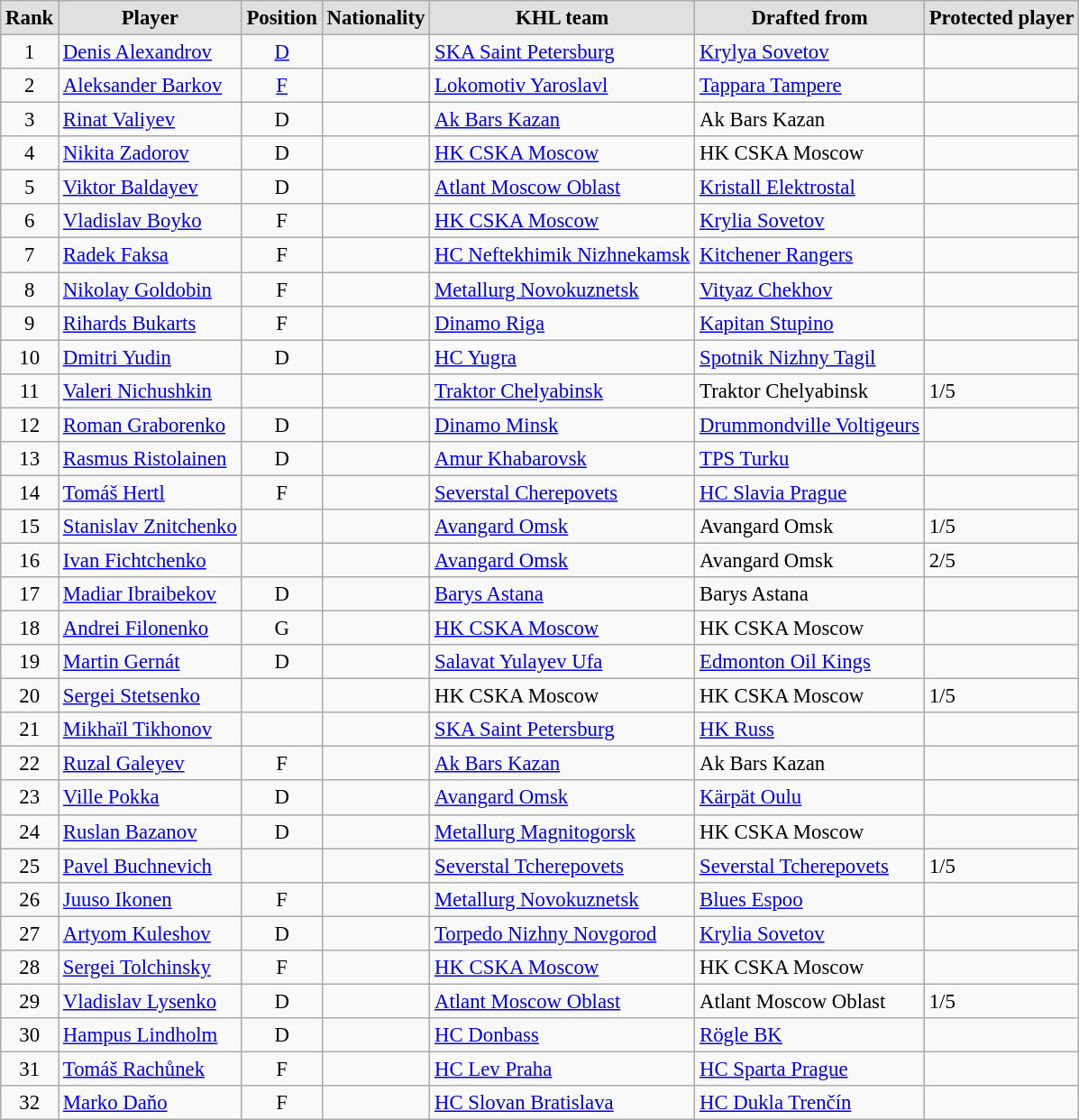<table style="font-size: 95%; text-align: left;" class="wikitable alternance">
<tr>
<th scope="col" style="background: #e0e0e0;">Rank</th>
<th scope="col" style="background: #e0e0e0;">Player</th>
<th scope="col" style="background: #e0e0e0;">Position</th>
<th scope="col" style="background: #e0e0e0;">Nationality</th>
<th scope="col" style="background: #e0e0e0;">KHL team</th>
<th scope="col" style="background: #e0e0e0;">Drafted from</th>
<th scope="col" style="background: #e0e0e0;">Protected player</th>
</tr>
<tr>
<td align="center">1</td>
<td><a href='#'>Denis Alexandrov</a></td>
<td align="center"><a href='#'>D</a></td>
<td></td>
<td><a href='#'>SKA Saint Petersburg</a></td>
<td><a href='#'>Krylya Sovetov</a></td>
<td></td>
</tr>
<tr>
<td align="center">2</td>
<td><a href='#'>Aleksander Barkov</a></td>
<td align="center"><a href='#'>F</a></td>
<td> </td>
<td><a href='#'>Lokomotiv Yaroslavl</a></td>
<td><a href='#'>Tappara Tampere</a></td>
<td></td>
</tr>
<tr>
<td align="center">3</td>
<td><a href='#'>Rinat Valiyev</a></td>
<td align="center">D</td>
<td></td>
<td><a href='#'>Ak Bars Kazan</a></td>
<td>Ak Bars Kazan</td>
<td></td>
</tr>
<tr>
<td align="center">4</td>
<td><a href='#'>Nikita Zadorov</a></td>
<td align="center">D</td>
<td></td>
<td><a href='#'>HK CSKA Moscow</a></td>
<td>HK CSKA Moscow</td>
<td></td>
</tr>
<tr>
<td align="center">5</td>
<td><a href='#'>Viktor Baldayev</a></td>
<td align="center">D</td>
<td></td>
<td><a href='#'>Atlant Moscow Oblast</a></td>
<td><a href='#'>Kristall Elektrostal</a></td>
<td></td>
</tr>
<tr>
<td align="center">6</td>
<td><a href='#'>Vladislav Boyko</a></td>
<td align="center">F</td>
<td></td>
<td><a href='#'>HK CSKA Moscow</a></td>
<td><a href='#'>Krylia Sovetov</a></td>
<td></td>
</tr>
<tr>
<td align="center">7</td>
<td><a href='#'>Radek Faksa</a></td>
<td align="center">F</td>
<td></td>
<td><a href='#'>HC Neftekhimik Nizhnekamsk</a></td>
<td><a href='#'>Kitchener Rangers</a></td>
<td></td>
</tr>
<tr>
<td align="center">8</td>
<td><a href='#'>Nikolay Goldobin</a></td>
<td align="center">F</td>
<td></td>
<td><a href='#'>Metallurg Novokuznetsk</a></td>
<td><a href='#'>Vityaz Chekhov</a></td>
<td></td>
</tr>
<tr>
<td align="center">9</td>
<td><a href='#'>Rihards Bukarts</a></td>
<td align="center">F</td>
<td></td>
<td><a href='#'>Dinamo Riga</a></td>
<td><a href='#'>Kapitan Stupino</a></td>
<td></td>
</tr>
<tr>
<td align="center">10</td>
<td><a href='#'>Dmitri Yudin</a></td>
<td align="center">D</td>
<td></td>
<td><a href='#'>HC Yugra</a></td>
<td><a href='#'>Spotnik Nizhny Tagil</a></td>
<td></td>
</tr>
<tr>
<td align="center">11</td>
<td><a href='#'>Valeri Nichushkin</a></td>
<td align="center"></td>
<td></td>
<td><a href='#'>Traktor Chelyabinsk</a></td>
<td>Traktor Chelyabinsk</td>
<td>1/5</td>
</tr>
<tr>
<td align="center">12</td>
<td><a href='#'>Roman Graborenko</a></td>
<td align="center">D</td>
<td></td>
<td><a href='#'>Dinamo Minsk</a></td>
<td><a href='#'>Drummondville Voltigeurs</a></td>
<td></td>
</tr>
<tr>
<td align="center">13</td>
<td><a href='#'>Rasmus Ristolainen</a></td>
<td align="center">D</td>
<td></td>
<td><a href='#'>Amur Khabarovsk</a></td>
<td><a href='#'>TPS Turku</a></td>
<td></td>
</tr>
<tr>
<td align="center">14</td>
<td><a href='#'>Tomáš Hertl</a></td>
<td align="center">F</td>
<td></td>
<td><a href='#'>Severstal Cherepovets</a></td>
<td><a href='#'>HC Slavia Prague</a></td>
<td></td>
</tr>
<tr>
<td align="center">15</td>
<td><a href='#'>Stanislav Znitchenko</a></td>
<td align="center"></td>
<td></td>
<td><a href='#'>Avangard Omsk</a></td>
<td>Avangard Omsk</td>
<td>1/5</td>
</tr>
<tr>
<td align="center">16</td>
<td><a href='#'>Ivan Fichtchenko</a></td>
<td align="center"></td>
<td></td>
<td><a href='#'>Avangard Omsk</a></td>
<td>Avangard Omsk</td>
<td>2/5</td>
</tr>
<tr>
<td align="center">17</td>
<td><a href='#'>Madiar Ibraibekov</a></td>
<td align="center">D</td>
<td></td>
<td><a href='#'>Barys Astana</a></td>
<td>Barys Astana</td>
<td></td>
</tr>
<tr>
<td align="center">18</td>
<td><a href='#'>Andrei Filonenko</a></td>
<td align="center">G</td>
<td></td>
<td><a href='#'>HK CSKA Moscow</a></td>
<td>HK CSKA Moscow</td>
<td></td>
</tr>
<tr>
<td align="center">19</td>
<td><a href='#'>Martin Gernát</a></td>
<td align="center">D</td>
<td></td>
<td><a href='#'>Salavat Yulayev Ufa</a></td>
<td><a href='#'>Edmonton Oil Kings</a></td>
<td></td>
</tr>
<tr>
<td align="center">20</td>
<td><a href='#'>Sergei Stetsenko</a></td>
<td align="center"></td>
<td></td>
<td>HK CSKA Moscow</td>
<td>HK CSKA Moscow</td>
<td>1/5</td>
</tr>
<tr>
<td align="center">21</td>
<td><a href='#'>Mikhaïl Tikhonov</a></td>
<td align="center"></td>
<td></td>
<td><a href='#'>SKA Saint Petersburg</a></td>
<td><a href='#'>HK Russ</a></td>
<td></td>
</tr>
<tr>
<td align="center">22</td>
<td><a href='#'>Ruzal Galeyev</a></td>
<td align="center">F</td>
<td></td>
<td><a href='#'>Ak Bars Kazan</a></td>
<td>Ak Bars Kazan</td>
<td></td>
</tr>
<tr>
<td align="center">23</td>
<td><a href='#'>Ville Pokka</a></td>
<td align="center">D</td>
<td></td>
<td><a href='#'>Avangard Omsk</a></td>
<td><a href='#'>Kärpät Oulu</a></td>
<td></td>
</tr>
<tr>
<td align="center">24</td>
<td><a href='#'>Ruslan Bazanov</a></td>
<td align="center">D</td>
<td></td>
<td><a href='#'>Metallurg Magnitogorsk</a></td>
<td>HK CSKA Moscow</td>
<td></td>
</tr>
<tr>
<td align="center">25</td>
<td><a href='#'>Pavel Buchnevich</a></td>
<td align="center"></td>
<td></td>
<td><a href='#'>Severstal Tcherepovets</a></td>
<td><a href='#'>Severstal Tcherepovets</a></td>
<td>1/5</td>
</tr>
<tr>
<td align="center">26</td>
<td><a href='#'>Juuso Ikonen</a></td>
<td align="center">F</td>
<td></td>
<td><a href='#'>Metallurg Novokuznetsk</a></td>
<td><a href='#'>Blues Espoo</a></td>
<td></td>
</tr>
<tr>
<td align="center">27</td>
<td><a href='#'>Artyom Kuleshov</a></td>
<td align="center">D</td>
<td></td>
<td><a href='#'>Torpedo Nizhny Novgorod</a></td>
<td><a href='#'>Krylia Sovetov</a></td>
<td></td>
</tr>
<tr>
<td align="center">28</td>
<td><a href='#'>Sergei Tolchinsky</a></td>
<td align="center">F</td>
<td></td>
<td><a href='#'>HK CSKA Moscow</a></td>
<td>HK CSKA Moscow</td>
<td></td>
</tr>
<tr>
<td align="center">29</td>
<td><a href='#'>Vladislav Lysenko</a></td>
<td align="center">D</td>
<td></td>
<td><a href='#'>Atlant Moscow Oblast</a></td>
<td>Atlant Moscow Oblast</td>
<td>1/5</td>
</tr>
<tr>
<td align="center">30</td>
<td><a href='#'>Hampus Lindholm</a></td>
<td align="center">D</td>
<td></td>
<td><a href='#'>HC Donbass</a></td>
<td><a href='#'>Rögle BK</a></td>
<td></td>
</tr>
<tr>
<td align="center">31</td>
<td><a href='#'>Tomáš Rachůnek</a></td>
<td align="center">F</td>
<td></td>
<td><a href='#'>HC Lev Praha</a></td>
<td><a href='#'>HC Sparta Prague</a></td>
<td></td>
</tr>
<tr>
<td align="center">32</td>
<td><a href='#'>Marko Daňo</a></td>
<td align="center">F</td>
<td></td>
<td><a href='#'>HC Slovan Bratislava</a></td>
<td><a href='#'>HC Dukla Trenčín</a></td>
<td></td>
</tr>
</table>
